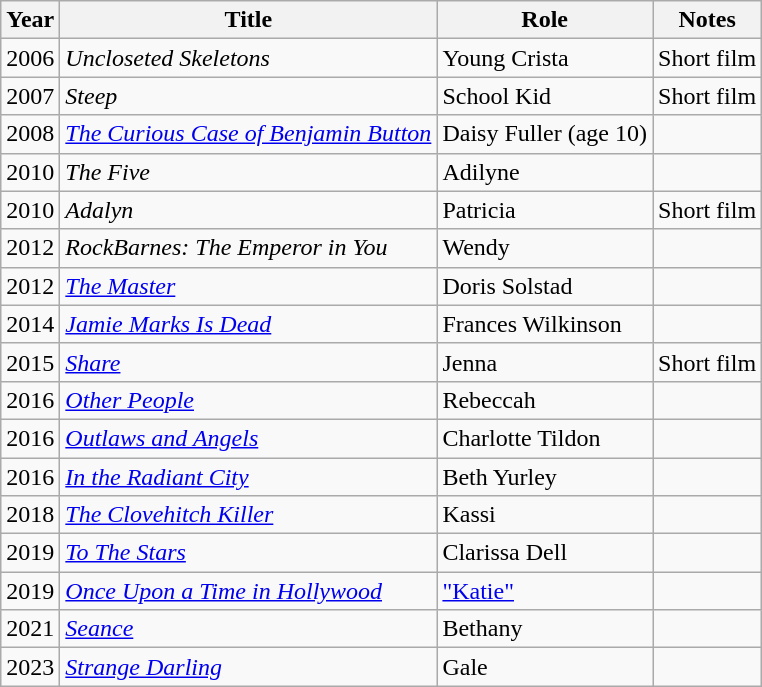<table class="wikitable sortable">
<tr>
<th>Year</th>
<th>Title</th>
<th>Role</th>
<th class="unsortable">Notes</th>
</tr>
<tr>
<td>2006</td>
<td><em>Uncloseted Skeletons</em></td>
<td>Young Crista</td>
<td>Short film</td>
</tr>
<tr>
<td>2007</td>
<td><em>Steep</em></td>
<td>School Kid</td>
<td>Short film</td>
</tr>
<tr>
<td>2008</td>
<td><em><a href='#'>The Curious Case of Benjamin Button</a></em></td>
<td>Daisy Fuller (age 10)</td>
<td></td>
</tr>
<tr>
<td>2010</td>
<td><em>The Five</em></td>
<td>Adilyne</td>
<td></td>
</tr>
<tr>
<td>2010</td>
<td><em>Adalyn</em></td>
<td>Patricia</td>
<td>Short film</td>
</tr>
<tr>
<td>2012</td>
<td><em>RockBarnes: The Emperor in You</em></td>
<td>Wendy</td>
<td></td>
</tr>
<tr>
<td>2012</td>
<td><em><a href='#'>The Master</a></em></td>
<td>Doris Solstad</td>
<td></td>
</tr>
<tr>
<td>2014</td>
<td><em><a href='#'>Jamie Marks Is Dead</a></em></td>
<td>Frances Wilkinson</td>
<td></td>
</tr>
<tr>
<td>2015</td>
<td><em><a href='#'>Share</a></em></td>
<td>Jenna</td>
<td>Short film</td>
</tr>
<tr>
<td>2016</td>
<td><em><a href='#'>Other People</a></em></td>
<td>Rebeccah</td>
<td></td>
</tr>
<tr>
<td>2016</td>
<td><em><a href='#'>Outlaws and Angels</a></em></td>
<td>Charlotte Tildon</td>
<td></td>
</tr>
<tr>
<td>2016</td>
<td><em><a href='#'>In the Radiant City</a></em></td>
<td>Beth Yurley</td>
<td></td>
</tr>
<tr>
<td>2018</td>
<td><em><a href='#'>The Clovehitch Killer</a></em></td>
<td>Kassi</td>
<td></td>
</tr>
<tr>
<td>2019</td>
<td><a href='#'><em>To The Stars</em></a></td>
<td>Clarissa Dell</td>
<td></td>
</tr>
<tr>
<td>2019</td>
<td><em><a href='#'>Once Upon a Time in Hollywood</a></em></td>
<td><a href='#'>"Katie"</a></td>
<td></td>
</tr>
<tr>
<td>2021</td>
<td><em><a href='#'>Seance</a></em></td>
<td>Bethany</td>
<td></td>
</tr>
<tr>
<td>2023</td>
<td><em><a href='#'>Strange Darling</a></em></td>
<td>Gale</td>
<td></td>
</tr>
</table>
